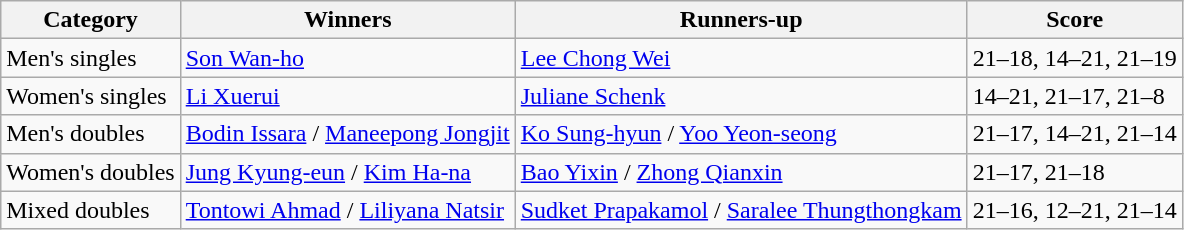<table class=wikitable style="white-space:nowrap;">
<tr>
<th>Category</th>
<th>Winners</th>
<th>Runners-up</th>
<th>Score</th>
</tr>
<tr>
<td>Men's singles</td>
<td> <a href='#'>Son Wan-ho</a></td>
<td> <a href='#'>Lee Chong Wei</a></td>
<td>21–18, 14–21, 21–19</td>
</tr>
<tr>
<td>Women's singles</td>
<td> <a href='#'>Li Xuerui</a></td>
<td> <a href='#'>Juliane Schenk</a></td>
<td>14–21, 21–17, 21–8</td>
</tr>
<tr>
<td>Men's doubles</td>
<td> <a href='#'>Bodin Issara</a> / <a href='#'>Maneepong Jongjit</a></td>
<td> <a href='#'>Ko Sung-hyun</a> / <a href='#'>Yoo Yeon-seong</a></td>
<td>21–17, 14–21, 21–14</td>
</tr>
<tr>
<td>Women's doubles</td>
<td> <a href='#'>Jung Kyung-eun</a> / <a href='#'>Kim Ha-na</a></td>
<td> <a href='#'>Bao Yixin</a> / <a href='#'>Zhong Qianxin</a></td>
<td>21–17, 21–18</td>
</tr>
<tr>
<td>Mixed doubles</td>
<td> <a href='#'>Tontowi Ahmad</a> / <a href='#'>Liliyana Natsir</a></td>
<td> <a href='#'>Sudket Prapakamol</a> / <a href='#'>Saralee Thungthongkam</a></td>
<td>21–16, 12–21, 21–14</td>
</tr>
</table>
